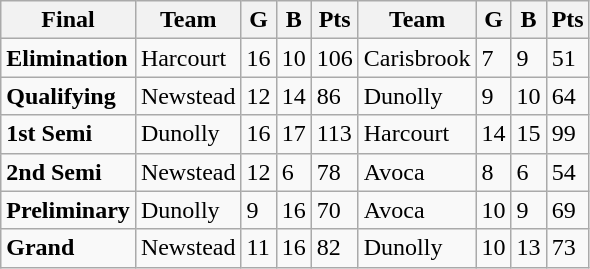<table class="wikitable">
<tr>
<th>Final</th>
<th>Team</th>
<th>G</th>
<th>B</th>
<th>Pts</th>
<th>Team</th>
<th>G</th>
<th>B</th>
<th>Pts</th>
</tr>
<tr>
<td><strong>Elimination</strong></td>
<td>Harcourt</td>
<td>16</td>
<td>10</td>
<td>106</td>
<td>Carisbrook</td>
<td>7</td>
<td>9</td>
<td>51</td>
</tr>
<tr>
<td><strong>Qualifying</strong></td>
<td>Newstead</td>
<td>12</td>
<td>14</td>
<td>86</td>
<td>Dunolly</td>
<td>9</td>
<td>10</td>
<td>64</td>
</tr>
<tr>
<td><strong>1st Semi</strong></td>
<td>Dunolly</td>
<td>16</td>
<td>17</td>
<td>113</td>
<td>Harcourt</td>
<td>14</td>
<td>15</td>
<td>99</td>
</tr>
<tr>
<td><strong>2nd Semi</strong></td>
<td>Newstead</td>
<td>12</td>
<td>6</td>
<td>78</td>
<td>Avoca</td>
<td>8</td>
<td>6</td>
<td>54</td>
</tr>
<tr>
<td><strong>Preliminary</strong></td>
<td>Dunolly</td>
<td>9</td>
<td>16</td>
<td>70</td>
<td>Avoca</td>
<td>10</td>
<td>9</td>
<td>69</td>
</tr>
<tr>
<td><strong>Grand</strong></td>
<td>Newstead</td>
<td>11</td>
<td>16</td>
<td>82</td>
<td>Dunolly</td>
<td>10</td>
<td>13</td>
<td>73</td>
</tr>
</table>
